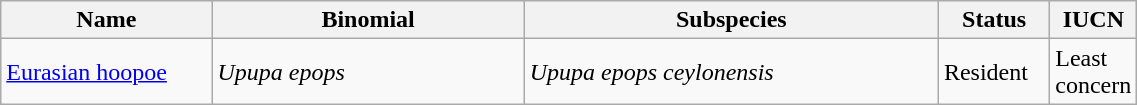<table width=60% class="wikitable">
<tr>
<th width=20%>Name</th>
<th width=30%>Binomial</th>
<th width=40%>Subspecies</th>
<th width=30%>Status</th>
<th width=30%>IUCN</th>
</tr>
<tr>
<td><a href='#'>Eurasian hoopoe</a><br></td>
<td><em>Upupa epops</em></td>
<td><em>Upupa epops ceylonensis</em></td>
<td>Resident</td>
<td>Least concern</td>
</tr>
</table>
